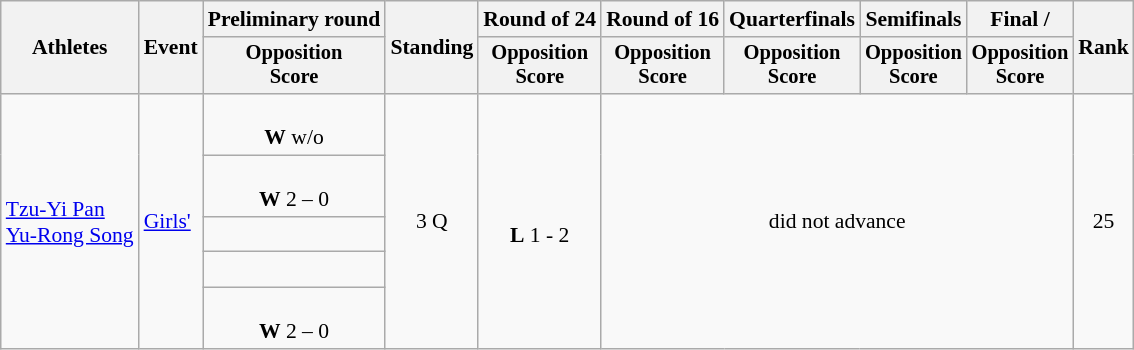<table class=wikitable style="font-size:90%">
<tr>
<th rowspan="2">Athletes</th>
<th rowspan="2">Event</th>
<th>Preliminary round</th>
<th rowspan="2">Standing</th>
<th>Round of 24</th>
<th>Round of 16</th>
<th>Quarterfinals</th>
<th>Semifinals</th>
<th>Final / </th>
<th rowspan=2>Rank</th>
</tr>
<tr style="font-size:95%">
<th>Opposition<br>Score</th>
<th>Opposition<br>Score</th>
<th>Opposition<br>Score</th>
<th>Opposition<br>Score</th>
<th>Opposition<br>Score</th>
<th>Opposition<br>Score</th>
</tr>
<tr align=center>
<td align=left rowspan=5><a href='#'>Tzu-Yi Pan</a><br><a href='#'>Yu-Rong Song</a></td>
<td align=left rowspan=5><a href='#'>Girls'</a></td>
<td><br><strong>W</strong> w/o</td>
<td rowspan=5>3 Q</td>
<td rowspan=5><br><strong>L</strong> 1 - 2</td>
<td rowspan=5 Colspan=4>did not advance</td>
<td rowspan=5>25</td>
</tr>
<tr align=center>
<td><br><strong>W</strong> 2 – 0</td>
</tr>
<tr align=center>
<td><br></td>
</tr>
<tr align=center>
<td><br></td>
</tr>
<tr align=center>
<td><br><strong>W</strong> 2 – 0</td>
</tr>
</table>
